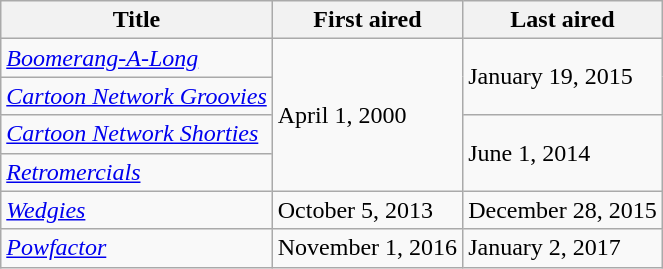<table class="wikitable sortable">
<tr>
<th>Title</th>
<th>First aired</th>
<th>Last aired</th>
</tr>
<tr>
<td><em><a href='#'>Boomerang-A-Long</a></em></td>
<td rowspan=4>April 1, 2000</td>
<td rowspan=2>January 19, 2015</td>
</tr>
<tr>
<td><em><a href='#'>Cartoon Network Groovies</a></em></td>
</tr>
<tr>
<td><em><a href='#'>Cartoon Network Shorties</a></em></td>
<td rowspan=2>June 1, 2014</td>
</tr>
<tr>
<td><em><a href='#'>Retromercials</a></em></td>
</tr>
<tr>
<td><em><a href='#'>Wedgies</a></em></td>
<td>October 5, 2013</td>
<td>December 28, 2015</td>
</tr>
<tr>
<td><em><a href='#'>Powfactor</a></em></td>
<td>November 1, 2016</td>
<td>January 2, 2017</td>
</tr>
</table>
